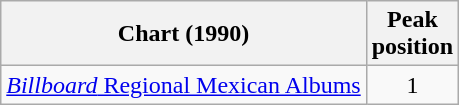<table class="wikitable">
<tr>
<th>Chart (1990)</th>
<th>Peak<br>position</th>
</tr>
<tr>
<td><a href='#'><em>Billboard</em> Regional Mexican Albums</a></td>
<td align="center">1</td>
</tr>
</table>
